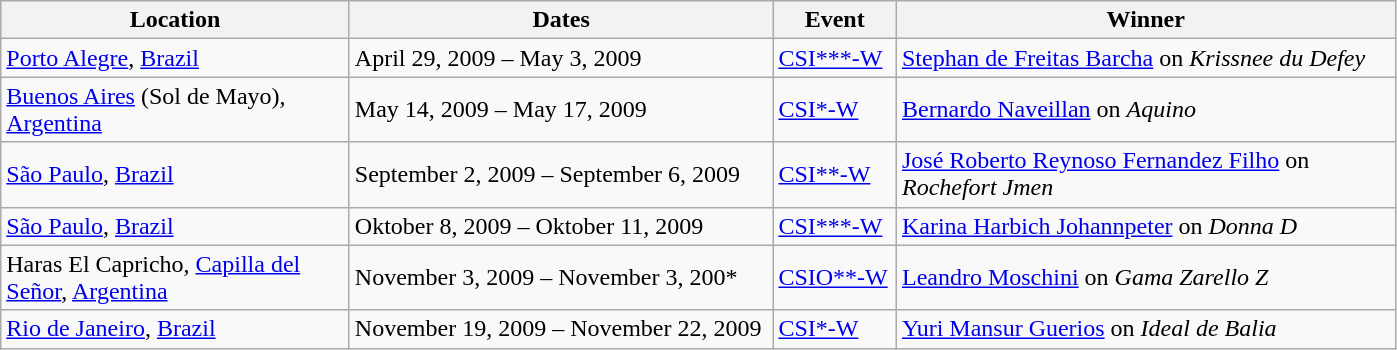<table class="wikitable">
<tr>
<th width=225>Location</th>
<th width=275>Dates</th>
<th width=75>Event</th>
<th width=325>Winner</th>
</tr>
<tr>
<td> <a href='#'>Porto Alegre</a>, <a href='#'>Brazil</a></td>
<td>April 29, 2009 – May 3, 2009</td>
<td><a href='#'>CSI***-W</a></td>
<td> <a href='#'>Stephan de Freitas Barcha</a> on <em>Krissnee du Defey</em></td>
</tr>
<tr>
<td> <a href='#'>Buenos Aires</a> (Sol de Mayo), <a href='#'>Argentina</a></td>
<td>May 14, 2009 – May 17, 2009</td>
<td><a href='#'>CSI*-W</a></td>
<td> <a href='#'>Bernardo Naveillan</a> on <em>Aquino</em></td>
</tr>
<tr>
<td> <a href='#'>São Paulo</a>, <a href='#'>Brazil</a></td>
<td>September 2, 2009 – September 6, 2009</td>
<td><a href='#'>CSI**-W</a></td>
<td> <a href='#'>José Roberto Reynoso Fernandez Filho</a> on <em>Rochefort Jmen</em></td>
</tr>
<tr>
<td> <a href='#'>São Paulo</a>, <a href='#'>Brazil</a></td>
<td>Oktober 8, 2009 – Oktober 11, 2009</td>
<td><a href='#'>CSI***-W</a></td>
<td> <a href='#'>Karina Harbich Johannpeter</a> on <em>Donna D</em></td>
</tr>
<tr>
<td> Haras El Capricho, <a href='#'>Capilla del Señor</a>, <a href='#'>Argentina</a></td>
<td>November 3, 2009 – November 3, 200*</td>
<td><a href='#'>CSIO**-W</a></td>
<td> <a href='#'>Leandro Moschini</a> on <em>Gama Zarello Z</em></td>
</tr>
<tr>
<td> <a href='#'>Rio de Janeiro</a>, <a href='#'>Brazil</a></td>
<td>November 19, 2009 – November 22, 2009</td>
<td><a href='#'>CSI*-W</a></td>
<td> <a href='#'>Yuri Mansur Guerios</a> on <em>Ideal de Balia</em></td>
</tr>
</table>
